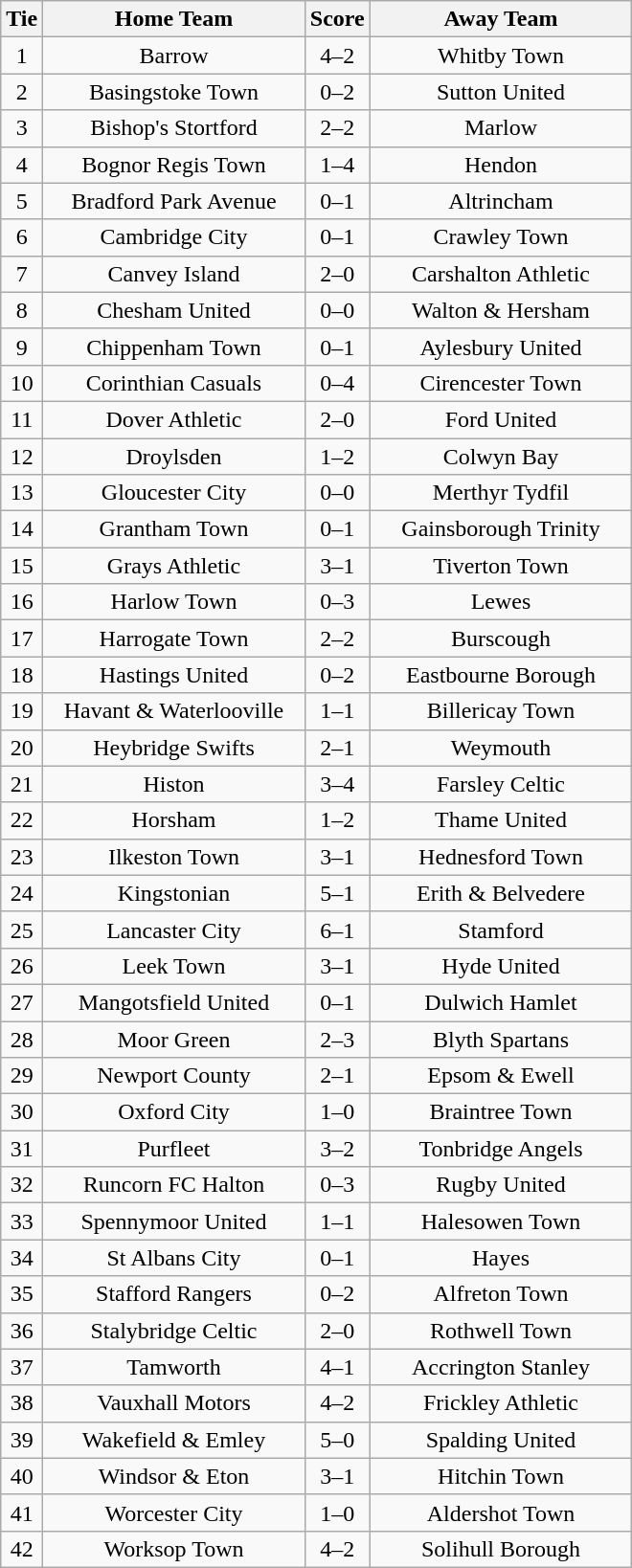<table class="wikitable" style="text-align:center;">
<tr>
<th width=20>Tie</th>
<th width=175>Home Team</th>
<th width=20>Score</th>
<th width=175>Away Team</th>
</tr>
<tr>
<td>1</td>
<td>Barrow</td>
<td>4–2</td>
<td>Whitby Town</td>
</tr>
<tr>
<td>2</td>
<td>Basingstoke Town</td>
<td>0–2</td>
<td>Sutton United</td>
</tr>
<tr>
<td>3</td>
<td>Bishop's Stortford</td>
<td>2–2</td>
<td>Marlow</td>
</tr>
<tr>
<td>4</td>
<td>Bognor Regis Town</td>
<td>1–4</td>
<td>Hendon</td>
</tr>
<tr>
<td>5</td>
<td>Bradford Park Avenue</td>
<td>0–1</td>
<td>Altrincham</td>
</tr>
<tr>
<td>6</td>
<td>Cambridge City</td>
<td>0–1</td>
<td>Crawley Town</td>
</tr>
<tr>
<td>7</td>
<td>Canvey Island</td>
<td>2–0</td>
<td>Carshalton Athletic</td>
</tr>
<tr>
<td>8</td>
<td>Chesham United</td>
<td>0–0</td>
<td>Walton & Hersham</td>
</tr>
<tr>
<td>9</td>
<td>Chippenham Town</td>
<td>0–1</td>
<td>Aylesbury United</td>
</tr>
<tr>
<td>10</td>
<td>Corinthian Casuals</td>
<td>0–4</td>
<td>Cirencester Town</td>
</tr>
<tr>
<td>11</td>
<td>Dover Athletic</td>
<td>2–0</td>
<td>Ford United</td>
</tr>
<tr>
<td>12</td>
<td>Droylsden</td>
<td>1–2</td>
<td>Colwyn Bay</td>
</tr>
<tr>
<td>13</td>
<td>Gloucester City</td>
<td>0–0</td>
<td>Merthyr Tydfil</td>
</tr>
<tr>
<td>14</td>
<td>Grantham Town</td>
<td>0–1</td>
<td>Gainsborough Trinity</td>
</tr>
<tr>
<td>15</td>
<td>Grays Athletic</td>
<td>3–1</td>
<td>Tiverton Town</td>
</tr>
<tr>
<td>16</td>
<td>Harlow Town</td>
<td>0–3</td>
<td>Lewes</td>
</tr>
<tr>
<td>17</td>
<td>Harrogate Town</td>
<td>2–2</td>
<td>Burscough</td>
</tr>
<tr>
<td>18</td>
<td>Hastings United</td>
<td>0–2</td>
<td>Eastbourne Borough</td>
</tr>
<tr>
<td>19</td>
<td>Havant & Waterlooville</td>
<td>1–1</td>
<td>Billericay Town</td>
</tr>
<tr>
<td>20</td>
<td>Heybridge Swifts</td>
<td>2–1</td>
<td>Weymouth</td>
</tr>
<tr>
<td>21</td>
<td>Histon</td>
<td>3–4</td>
<td>Farsley Celtic</td>
</tr>
<tr>
<td>22</td>
<td>Horsham</td>
<td>1–2</td>
<td>Thame United</td>
</tr>
<tr>
<td>23</td>
<td>Ilkeston Town</td>
<td>3–1</td>
<td>Hednesford Town</td>
</tr>
<tr>
<td>24</td>
<td>Kingstonian</td>
<td>5–1</td>
<td>Erith & Belvedere</td>
</tr>
<tr>
<td>25</td>
<td>Lancaster City</td>
<td>6–1</td>
<td>Stamford</td>
</tr>
<tr>
<td>26</td>
<td>Leek Town</td>
<td>3–1</td>
<td>Hyde United</td>
</tr>
<tr>
<td>27</td>
<td>Mangotsfield United</td>
<td>0–1</td>
<td>Dulwich Hamlet</td>
</tr>
<tr>
<td>28</td>
<td>Moor Green</td>
<td>2–3</td>
<td>Blyth Spartans</td>
</tr>
<tr>
<td>29</td>
<td>Newport County</td>
<td>2–1</td>
<td>Epsom & Ewell</td>
</tr>
<tr>
<td>30</td>
<td>Oxford City</td>
<td>1–0</td>
<td>Braintree Town</td>
</tr>
<tr>
<td>31</td>
<td>Purfleet</td>
<td>3–2</td>
<td>Tonbridge Angels</td>
</tr>
<tr>
<td>32</td>
<td>Runcorn FC Halton</td>
<td>0–3</td>
<td>Rugby United</td>
</tr>
<tr>
<td>33</td>
<td>Spennymoor United</td>
<td>1–1</td>
<td>Halesowen Town</td>
</tr>
<tr>
<td>34</td>
<td>St Albans City</td>
<td>0–1</td>
<td>Hayes</td>
</tr>
<tr>
<td>35</td>
<td>Stafford Rangers</td>
<td>0–2</td>
<td>Alfreton Town</td>
</tr>
<tr>
<td>36</td>
<td>Stalybridge Celtic</td>
<td>2–0</td>
<td>Rothwell Town</td>
</tr>
<tr>
<td>37</td>
<td>Tamworth</td>
<td>4–1</td>
<td>Accrington Stanley</td>
</tr>
<tr>
<td>38</td>
<td>Vauxhall Motors</td>
<td>4–2</td>
<td>Frickley Athletic</td>
</tr>
<tr>
<td>39</td>
<td>Wakefield & Emley</td>
<td>5–0</td>
<td>Spalding United</td>
</tr>
<tr>
<td>40</td>
<td>Windsor & Eton</td>
<td>3–1</td>
<td>Hitchin Town</td>
</tr>
<tr>
<td>41</td>
<td>Worcester City</td>
<td>1–0</td>
<td>Aldershot Town</td>
</tr>
<tr>
<td>42</td>
<td>Worksop Town</td>
<td>4–2</td>
<td>Solihull Borough</td>
</tr>
</table>
